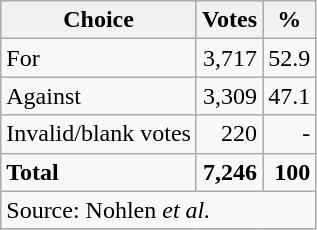<table class=wikitable style=text-align:right>
<tr>
<th>Choice</th>
<th>Votes</th>
<th>%</th>
</tr>
<tr>
<td align=left>For</td>
<td>3,717</td>
<td>52.9</td>
</tr>
<tr>
<td align=left>Against</td>
<td>3,309</td>
<td>47.1</td>
</tr>
<tr>
<td align=left>Invalid/blank votes</td>
<td>220</td>
<td>-</td>
</tr>
<tr>
<td align=left><strong>Total</strong></td>
<td><strong>7,246</strong></td>
<td><strong>100</strong></td>
</tr>
<tr>
<td colspan=3 align=left>Source: Nohlen <em>et al.</em></td>
</tr>
</table>
